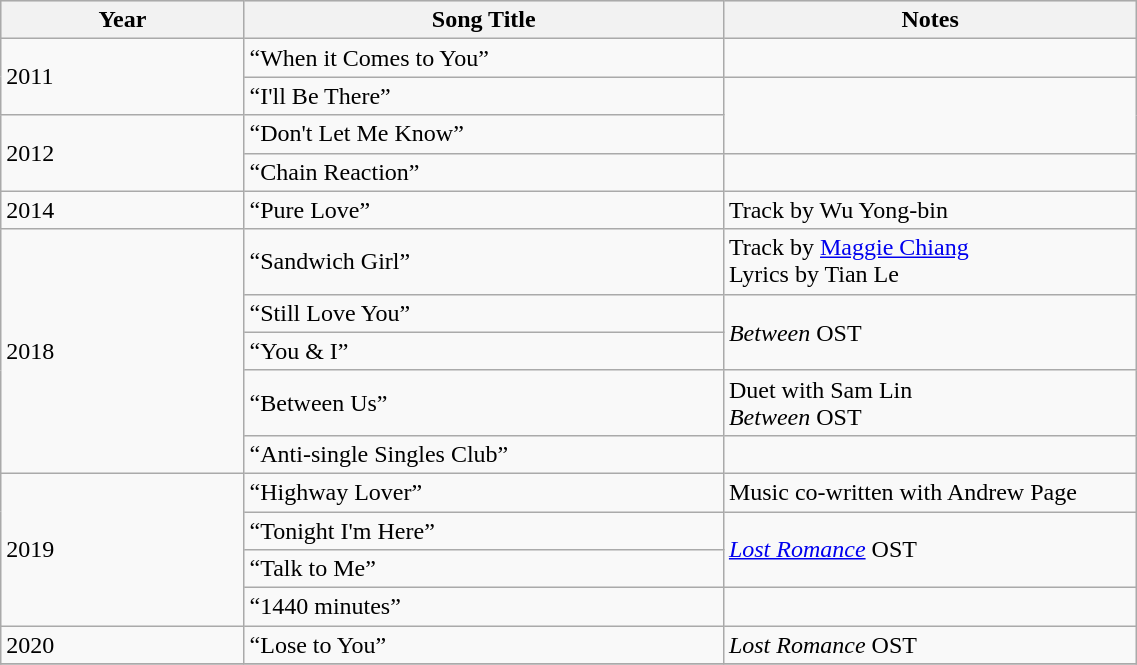<table class="wikitable" style="width:60%">
<tr style="background:#ddd; color:black" align=center>
<th scope="col" width="10">Year</th>
<th scope="col" width="10">Song Title</th>
<th scope="col" width="30">Notes</th>
</tr>
<tr>
<td rowspan="2">2011</td>
<td>“When it Comes to You”</td>
<td></td>
</tr>
<tr>
<td>“I'll Be There”</td>
<td rowspan="2"></td>
</tr>
<tr>
<td rowspan="2">2012</td>
<td>“Don't Let Me Know”</td>
</tr>
<tr>
<td>“Chain Reaction”</td>
<td></td>
</tr>
<tr>
<td>2014</td>
<td>“Pure Love”</td>
<td>Track by Wu Yong-bin</td>
</tr>
<tr>
<td rowspan="5">2018</td>
<td>“Sandwich Girl”</td>
<td>Track by <a href='#'>Maggie Chiang</a><br>Lyrics by Tian Le</td>
</tr>
<tr>
<td>“Still Love You”</td>
<td rowspan="2"><em>Between</em> OST</td>
</tr>
<tr>
<td>“You & I”</td>
</tr>
<tr>
<td>“Between Us”</td>
<td>Duet with Sam Lin<br><em>Between</em> OST</td>
</tr>
<tr>
<td>“Anti-single Singles Club”</td>
<td></td>
</tr>
<tr>
<td rowspan="4">2019</td>
<td>“Highway Lover”</td>
<td>Music co-written with Andrew Page</td>
</tr>
<tr>
<td>“Tonight I'm Here”</td>
<td rowspan="2"><em><a href='#'>Lost Romance</a></em> OST</td>
</tr>
<tr>
<td>“Talk to Me”</td>
</tr>
<tr>
<td>“1440 minutes”</td>
<td></td>
</tr>
<tr>
<td>2020</td>
<td>“Lose to You”</td>
<td><em>Lost Romance</em> OST</td>
</tr>
<tr>
</tr>
</table>
